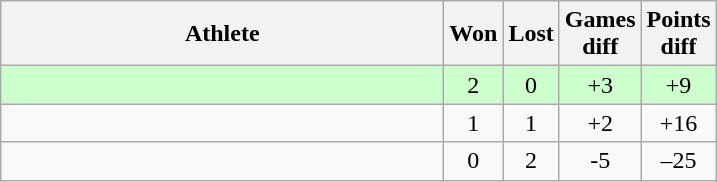<table class="wikitable">
<tr>
<th style="width:18em">Athlete</th>
<th>Won</th>
<th>Lost</th>
<th>Games<br>diff</th>
<th>Points<br>diff</th>
</tr>
<tr bgcolor="#ccffcc">
<td></td>
<td align="center">2</td>
<td align="center">0</td>
<td align="center">+3</td>
<td align="center">+9</td>
</tr>
<tr>
<td></td>
<td align="center">1</td>
<td align="center">1</td>
<td align="center">+2</td>
<td align="center">+16</td>
</tr>
<tr>
<td></td>
<td align="center">0</td>
<td align="center">2</td>
<td align="center">-5</td>
<td align="center">–25</td>
</tr>
</table>
